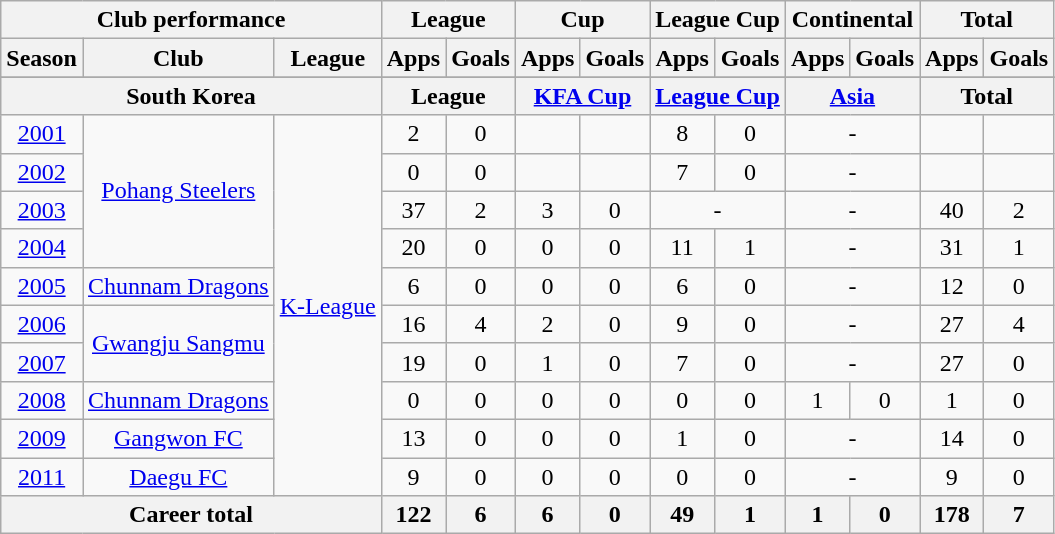<table class="wikitable" style="text-align:center">
<tr>
<th colspan=3>Club performance</th>
<th colspan=2>League</th>
<th colspan=2>Cup</th>
<th colspan=2>League Cup</th>
<th colspan=2>Continental</th>
<th colspan=2>Total</th>
</tr>
<tr>
<th>Season</th>
<th>Club</th>
<th>League</th>
<th>Apps</th>
<th>Goals</th>
<th>Apps</th>
<th>Goals</th>
<th>Apps</th>
<th>Goals</th>
<th>Apps</th>
<th>Goals</th>
<th>Apps</th>
<th>Goals</th>
</tr>
<tr>
</tr>
<tr>
<th colspan=3>South Korea</th>
<th colspan=2>League</th>
<th colspan=2><a href='#'>KFA Cup</a></th>
<th colspan=2><a href='#'>League Cup</a></th>
<th colspan=2><a href='#'>Asia</a></th>
<th colspan=2>Total</th>
</tr>
<tr>
<td><a href='#'>2001</a></td>
<td rowspan=4><a href='#'>Pohang Steelers</a></td>
<td rowspan=10><a href='#'>K-League</a></td>
<td>2</td>
<td>0</td>
<td></td>
<td></td>
<td>8</td>
<td>0</td>
<td colspan="2">-</td>
<td></td>
<td></td>
</tr>
<tr>
<td><a href='#'>2002</a></td>
<td>0</td>
<td>0</td>
<td></td>
<td></td>
<td>7</td>
<td>0</td>
<td colspan="2">-</td>
<td></td>
<td></td>
</tr>
<tr>
<td><a href='#'>2003</a></td>
<td>37</td>
<td>2</td>
<td>3</td>
<td>0</td>
<td colspan="2">-</td>
<td colspan="2">-</td>
<td>40</td>
<td>2</td>
</tr>
<tr>
<td><a href='#'>2004</a></td>
<td>20</td>
<td>0</td>
<td>0</td>
<td>0</td>
<td>11</td>
<td>1</td>
<td colspan="2">-</td>
<td>31</td>
<td>1</td>
</tr>
<tr>
<td><a href='#'>2005</a></td>
<td rowspan=1><a href='#'>Chunnam Dragons</a></td>
<td>6</td>
<td>0</td>
<td>0</td>
<td>0</td>
<td>6</td>
<td>0</td>
<td colspan="2">-</td>
<td>12</td>
<td>0</td>
</tr>
<tr>
<td><a href='#'>2006</a></td>
<td rowspan=2><a href='#'>Gwangju Sangmu</a></td>
<td>16</td>
<td>4</td>
<td>2</td>
<td>0</td>
<td>9</td>
<td>0</td>
<td colspan="2">-</td>
<td>27</td>
<td>4</td>
</tr>
<tr>
<td><a href='#'>2007</a></td>
<td>19</td>
<td>0</td>
<td>1</td>
<td>0</td>
<td>7</td>
<td>0</td>
<td colspan="2">-</td>
<td>27</td>
<td>0</td>
</tr>
<tr>
<td><a href='#'>2008</a></td>
<td rowspan=1><a href='#'>Chunnam Dragons</a></td>
<td>0</td>
<td>0</td>
<td>0</td>
<td>0</td>
<td>0</td>
<td>0</td>
<td>1</td>
<td>0</td>
<td>1</td>
<td>0</td>
</tr>
<tr>
<td><a href='#'>2009</a></td>
<td rowspan=1><a href='#'>Gangwon FC</a></td>
<td>13</td>
<td>0</td>
<td>0</td>
<td>0</td>
<td>1</td>
<td>0</td>
<td colspan="2">-</td>
<td>14</td>
<td>0</td>
</tr>
<tr>
<td><a href='#'>2011</a></td>
<td rowspan=1><a href='#'>Daegu FC</a></td>
<td>9</td>
<td>0</td>
<td>0</td>
<td>0</td>
<td>0</td>
<td>0</td>
<td colspan="2">-</td>
<td>9</td>
<td>0</td>
</tr>
<tr>
<th colspan=3>Career total</th>
<th>122</th>
<th>6</th>
<th>6</th>
<th>0</th>
<th>49</th>
<th>1</th>
<th>1</th>
<th>0</th>
<th>178</th>
<th>7</th>
</tr>
</table>
